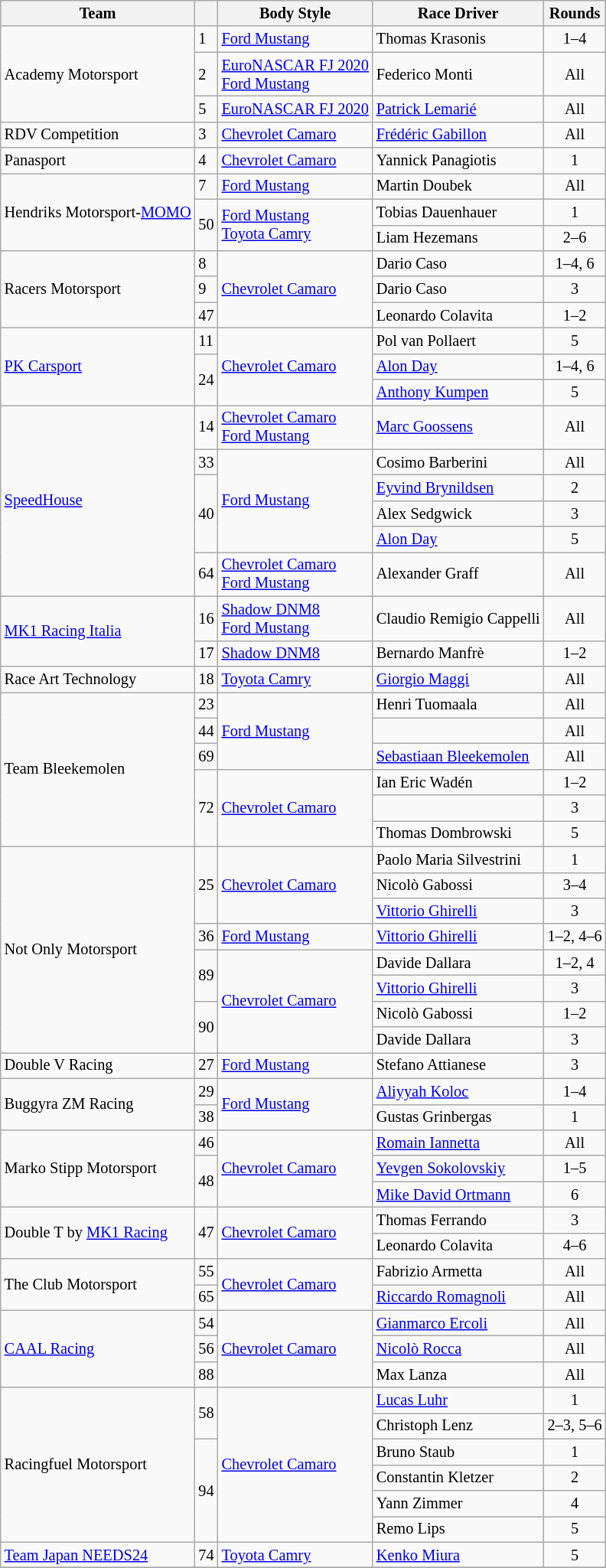<table class="wikitable" style="font-size: 85%">
<tr>
<th>Team</th>
<th></th>
<th>Body Style</th>
<th>Race Driver</th>
<th>Rounds</th>
</tr>
<tr>
<td rowspan=3> Academy Motorsport</td>
<td>1</td>
<td><a href='#'>Ford Mustang</a></td>
<td> Thomas Krasonis</td>
<td align="center">1–4</td>
</tr>
<tr>
<td>2</td>
<td><a href='#'>EuroNASCAR FJ 2020</a> <small></small><br><a href='#'>Ford Mustang</a> <small></small></td>
<td> Federico Monti</td>
<td align="center">All</td>
</tr>
<tr>
<td>5</td>
<td><a href='#'>EuroNASCAR FJ 2020</a></td>
<td> <a href='#'>Patrick Lemarié</a></td>
<td align="center">All</td>
</tr>
<tr>
<td> RDV Competition</td>
<td>3</td>
<td><a href='#'>Chevrolet Camaro</a></td>
<td> <a href='#'>Frédéric Gabillon</a></td>
<td align="center">All</td>
</tr>
<tr>
<td> Panasport</td>
<td>4</td>
<td><a href='#'>Chevrolet Camaro</a></td>
<td> Yannick Panagiotis</td>
<td align="center">1</td>
</tr>
<tr>
<td rowspan=3> Hendriks Motorsport-<a href='#'>MOMO</a></td>
<td>7</td>
<td><a href='#'>Ford Mustang</a></td>
<td> Martin Doubek</td>
<td align="center">All</td>
</tr>
<tr>
<td rowspan=2>50</td>
<td rowspan=2><a href='#'>Ford Mustang</a> <small></small><br><a href='#'>Toyota Camry</a> <small></small></td>
<td> Tobias Dauenhauer</td>
<td align="center">1</td>
</tr>
<tr>
<td> Liam Hezemans</td>
<td align="center">2–6</td>
</tr>
<tr>
<td rowspan=3> Racers Motorsport</td>
<td>8</td>
<td rowspan=3><a href='#'>Chevrolet Camaro</a></td>
<td> Dario Caso</td>
<td align="center">1–4, 6</td>
</tr>
<tr>
<td>9</td>
<td> Dario Caso</td>
<td align="center">3</td>
</tr>
<tr>
<td>47</td>
<td> Leonardo Colavita</td>
<td align="center">1–2</td>
</tr>
<tr>
<td rowspan=3> <a href='#'>PK Carsport</a></td>
<td>11</td>
<td rowspan=3><a href='#'>Chevrolet Camaro</a></td>
<td> Pol van Pollaert</td>
<td align="center">5</td>
</tr>
<tr>
<td rowspan=2>24</td>
<td> <a href='#'>Alon Day</a></td>
<td align="center">1–4, 6</td>
</tr>
<tr>
<td> <a href='#'>Anthony Kumpen</a></td>
<td align="center">5</td>
</tr>
<tr>
<td rowspan=6> <a href='#'>SpeedHouse</a></td>
<td>14</td>
<td><a href='#'>Chevrolet Camaro</a> <small></small><br><a href='#'>Ford Mustang</a> <small></small></td>
<td> <a href='#'>Marc Goossens</a></td>
<td align="center">All</td>
</tr>
<tr>
<td>33</td>
<td rowspan=4><a href='#'>Ford Mustang</a></td>
<td> Cosimo Barberini</td>
<td align="center">All</td>
</tr>
<tr>
<td rowspan=3>40</td>
<td> <a href='#'>Eyvind Brynildsen</a></td>
<td align="center">2</td>
</tr>
<tr>
<td> Alex Sedgwick</td>
<td align="center">3</td>
</tr>
<tr>
<td> <a href='#'>Alon Day</a></td>
<td align="center">5</td>
</tr>
<tr>
<td>64</td>
<td><a href='#'>Chevrolet Camaro</a> <small></small><br><a href='#'>Ford Mustang</a> <small></small></td>
<td> Alexander Graff</td>
<td align="center">All</td>
</tr>
<tr>
<td rowspan=2> <a href='#'>MK1 Racing Italia</a></td>
<td>16</td>
<td><a href='#'>Shadow DNM8</a> <small></small><br><a href='#'>Ford Mustang</a> <small></small></td>
<td> Claudio Remigio Cappelli</td>
<td align="center">All</td>
</tr>
<tr>
<td>17</td>
<td><a href='#'>Shadow DNM8</a></td>
<td> Bernardo Manfrè</td>
<td align="center">1–2</td>
</tr>
<tr>
<td> Race Art Technology</td>
<td>18</td>
<td><a href='#'>Toyota Camry</a></td>
<td> <a href='#'>Giorgio Maggi</a></td>
<td align="center">All</td>
</tr>
<tr>
<td rowspan="6"> Team Bleekemolen</td>
<td>23</td>
<td rowspan="3"><a href='#'>Ford Mustang</a></td>
<td> Henri Tuomaala</td>
<td align="center">All</td>
</tr>
<tr>
<td>44</td>
<td> </td>
<td align="center">All</td>
</tr>
<tr>
<td>69</td>
<td> <a href='#'>Sebastiaan Bleekemolen</a></td>
<td align="center">All</td>
</tr>
<tr>
<td rowspan=3>72</td>
<td rowspan=3><a href='#'>Chevrolet Camaro</a></td>
<td> Ian Eric Wadén</td>
<td align="center">1–2</td>
</tr>
<tr>
<td> </td>
<td align="center">3</td>
</tr>
<tr>
<td> Thomas Dombrowski</td>
<td align="center">5</td>
</tr>
<tr>
<td rowspan=8> Not Only Motorsport</td>
<td rowspan=3>25</td>
<td rowspan=3><a href='#'>Chevrolet Camaro</a></td>
<td> Paolo Maria Silvestrini</td>
<td align="center">1</td>
</tr>
<tr>
<td> Nicolò Gabossi</td>
<td align="center">3–4</td>
</tr>
<tr>
<td> <a href='#'>Vittorio Ghirelli</a></td>
<td align="center">3</td>
</tr>
<tr>
<td>36</td>
<td><a href='#'>Ford Mustang</a></td>
<td> <a href='#'>Vittorio Ghirelli</a></td>
<td align="center">1–2, 4–6</td>
</tr>
<tr>
<td rowspan=2>89</td>
<td rowspan=4><a href='#'>Chevrolet Camaro</a></td>
<td> Davide Dallara</td>
<td align="center">1–2, 4</td>
</tr>
<tr>
<td> <a href='#'>Vittorio Ghirelli</a></td>
<td align="center">3</td>
</tr>
<tr>
<td rowspan=2>90</td>
<td> Nicolò Gabossi</td>
<td align="center">1–2</td>
</tr>
<tr>
<td> Davide Dallara</td>
<td align="center">3</td>
</tr>
<tr>
<td> Double V Racing</td>
<td>27</td>
<td><a href='#'>Ford Mustang</a></td>
<td> Stefano Attianese</td>
<td align="center">3</td>
</tr>
<tr>
<td rowspan=2> Buggyra ZM Racing</td>
<td>29</td>
<td rowspan=2><a href='#'>Ford Mustang</a></td>
<td> <a href='#'>Aliyyah Koloc</a></td>
<td align="center">1–4</td>
</tr>
<tr>
<td>38</td>
<td> Gustas Grinbergas</td>
<td align="center">1</td>
</tr>
<tr>
<td rowspan=3> Marko Stipp Motorsport</td>
<td>46</td>
<td rowspan=3><a href='#'>Chevrolet Camaro</a></td>
<td> <a href='#'>Romain Iannetta</a></td>
<td align="center">All</td>
</tr>
<tr>
<td rowspan=2>48</td>
<td> <a href='#'>Yevgen Sokolovskiy</a></td>
<td align="center">1–5</td>
</tr>
<tr>
<td> <a href='#'>Mike David Ortmann</a></td>
<td align="center">6</td>
</tr>
<tr>
<td rowspan=2> Double T by <a href='#'>MK1 Racing</a></td>
<td rowspan=2>47</td>
<td rowspan=2><a href='#'>Chevrolet Camaro</a></td>
<td> Thomas Ferrando</td>
<td align="center">3</td>
</tr>
<tr>
<td> Leonardo Colavita</td>
<td align="center">4–6</td>
</tr>
<tr>
<td rowspan=2> The Club Motorsport</td>
<td>55</td>
<td rowspan=2><a href='#'>Chevrolet Camaro</a></td>
<td> Fabrizio Armetta</td>
<td align="center">All</td>
</tr>
<tr>
<td>65</td>
<td> <a href='#'>Riccardo Romagnoli</a></td>
<td align="center">All</td>
</tr>
<tr>
<td rowspan=3> <a href='#'>CAAL Racing</a></td>
<td>54</td>
<td rowspan=3><a href='#'>Chevrolet Camaro</a></td>
<td> <a href='#'>Gianmarco Ercoli</a></td>
<td align="center">All</td>
</tr>
<tr>
<td>56</td>
<td> <a href='#'>Nicolò Rocca</a></td>
<td align="center">All</td>
</tr>
<tr>
<td>88</td>
<td> Max Lanza</td>
<td align="center">All</td>
</tr>
<tr>
<td rowspan=6> Racingfuel Motorsport</td>
<td rowspan=2>58</td>
<td rowspan=6><a href='#'>Chevrolet Camaro</a></td>
<td> <a href='#'>Lucas Luhr</a></td>
<td align="center">1</td>
</tr>
<tr>
<td> Christoph Lenz</td>
<td align="center">2–3, 5–6</td>
</tr>
<tr>
<td rowspan=4>94</td>
<td> Bruno Staub</td>
<td align="center">1</td>
</tr>
<tr>
<td> Constantin Kletzer</td>
<td align="center">2</td>
</tr>
<tr>
<td> Yann Zimmer</td>
<td align="center">4</td>
</tr>
<tr>
<td> Remo Lips</td>
<td align="center">5</td>
</tr>
<tr>
<td> <a href='#'>Team Japan NEEDS24</a></td>
<td>74</td>
<td><a href='#'>Toyota Camry</a></td>
<td> <a href='#'>Kenko Miura</a></td>
<td align="center">5</td>
</tr>
<tr>
</tr>
</table>
